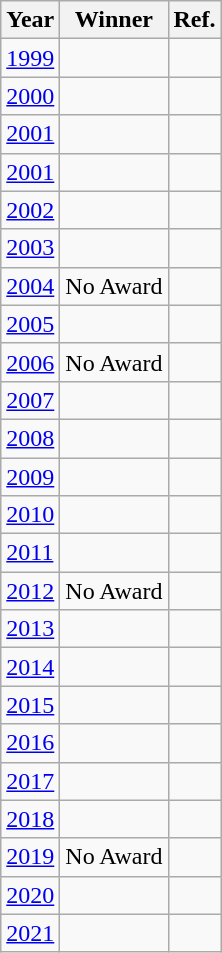<table class="wikitable sortable mw-collapsible">
<tr>
<th>Year</th>
<th>Winner</th>
<th>Ref.</th>
</tr>
<tr>
<td><a href='#'>1999</a></td>
<td></td>
<td></td>
</tr>
<tr>
<td><a href='#'>2000</a></td>
<td></td>
<td></td>
</tr>
<tr>
<td><a href='#'>2001</a></td>
<td></td>
<td></td>
</tr>
<tr>
<td><a href='#'>2001</a></td>
<td></td>
<td></td>
</tr>
<tr>
<td><a href='#'>2002</a></td>
<td></td>
<td></td>
</tr>
<tr>
<td><a href='#'>2003</a></td>
<td></td>
<td></td>
</tr>
<tr>
<td><a href='#'>2004</a></td>
<td>No Award</td>
<td></td>
</tr>
<tr>
<td><a href='#'>2005</a></td>
<td></td>
<td></td>
</tr>
<tr>
<td><a href='#'>2006</a></td>
<td>No Award</td>
<td></td>
</tr>
<tr>
<td><a href='#'>2007</a></td>
<td></td>
<td></td>
</tr>
<tr>
<td><a href='#'>2008</a></td>
<td></td>
<td></td>
</tr>
<tr>
<td><a href='#'>2009</a></td>
<td></td>
<td></td>
</tr>
<tr>
<td><a href='#'>2010</a></td>
<td></td>
<td></td>
</tr>
<tr>
<td><a href='#'>2011</a></td>
<td></td>
<td></td>
</tr>
<tr>
<td><a href='#'>2012</a></td>
<td>No Award</td>
<td></td>
</tr>
<tr>
<td><a href='#'>2013</a></td>
<td></td>
<td></td>
</tr>
<tr>
<td><a href='#'>2014</a></td>
<td></td>
<td></td>
</tr>
<tr>
<td><a href='#'>2015</a></td>
<td></td>
<td></td>
</tr>
<tr>
<td><a href='#'>2016</a></td>
<td></td>
<td></td>
</tr>
<tr>
<td><a href='#'>2017</a></td>
<td></td>
<td></td>
</tr>
<tr>
<td><a href='#'>2018</a></td>
<td></td>
<td></td>
</tr>
<tr>
<td><a href='#'>2019</a></td>
<td>No Award</td>
<td></td>
</tr>
<tr>
<td><a href='#'>2020</a></td>
<td></td>
<td></td>
</tr>
<tr>
<td><a href='#'>2021</a></td>
<td></td>
<td></td>
</tr>
</table>
